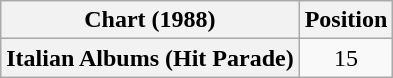<table class="wikitable plainrowheaders" style="text-align:center">
<tr>
<th scope="col">Chart (1988)</th>
<th scope="col">Position</th>
</tr>
<tr>
<th scope="row">Italian Albums (Hit Parade)</th>
<td>15</td>
</tr>
</table>
